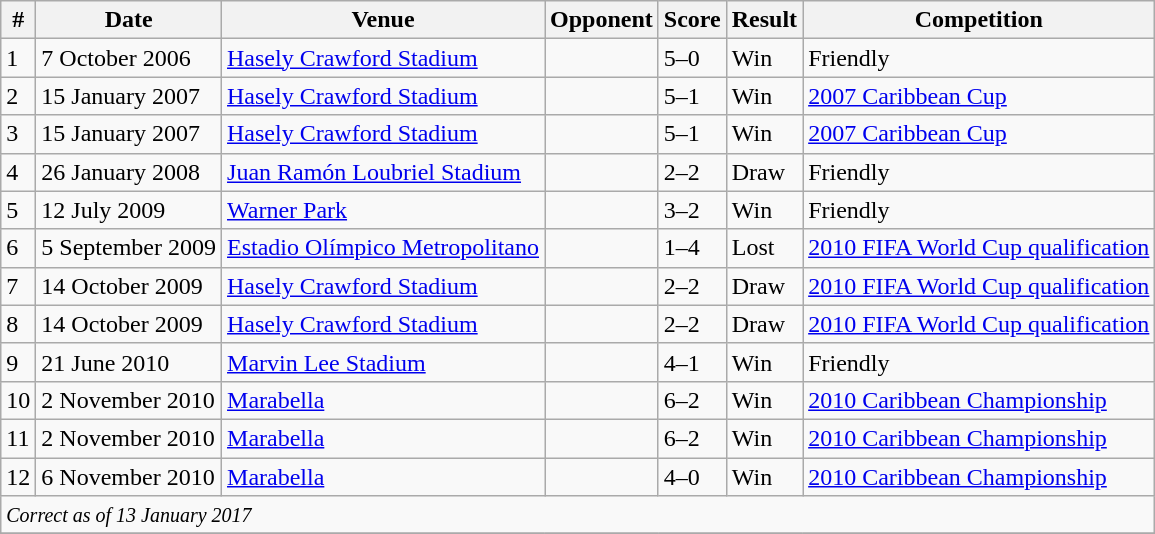<table class="wikitable">
<tr>
<th>#</th>
<th>Date</th>
<th>Venue</th>
<th>Opponent</th>
<th>Score</th>
<th>Result</th>
<th>Competition</th>
</tr>
<tr>
<td>1</td>
<td>7 October 2006</td>
<td><a href='#'>Hasely Crawford Stadium</a></td>
<td></td>
<td>5–0</td>
<td>Win</td>
<td>Friendly</td>
</tr>
<tr>
<td>2</td>
<td>15 January 2007</td>
<td><a href='#'>Hasely Crawford Stadium</a></td>
<td></td>
<td>5–1</td>
<td>Win</td>
<td><a href='#'>2007 Caribbean Cup</a></td>
</tr>
<tr>
<td>3</td>
<td>15 January 2007</td>
<td><a href='#'>Hasely Crawford Stadium</a></td>
<td></td>
<td>5–1</td>
<td>Win</td>
<td><a href='#'>2007 Caribbean Cup</a></td>
</tr>
<tr>
<td>4</td>
<td>26 January 2008</td>
<td><a href='#'>Juan Ramón Loubriel Stadium</a></td>
<td></td>
<td>2–2</td>
<td>Draw</td>
<td>Friendly</td>
</tr>
<tr>
<td>5</td>
<td>12 July 2009</td>
<td><a href='#'>Warner Park</a></td>
<td></td>
<td>3–2</td>
<td>Win</td>
<td>Friendly</td>
</tr>
<tr>
<td>6</td>
<td>5 September 2009</td>
<td><a href='#'>Estadio Olímpico Metropolitano</a></td>
<td></td>
<td>1–4</td>
<td>Lost</td>
<td><a href='#'>2010 FIFA World Cup qualification</a></td>
</tr>
<tr>
<td>7</td>
<td>14 October 2009</td>
<td><a href='#'>Hasely Crawford Stadium</a></td>
<td></td>
<td>2–2</td>
<td>Draw</td>
<td><a href='#'>2010 FIFA World Cup qualification</a></td>
</tr>
<tr>
<td>8</td>
<td>14 October 2009</td>
<td><a href='#'>Hasely Crawford Stadium</a></td>
<td></td>
<td>2–2</td>
<td>Draw</td>
<td><a href='#'>2010 FIFA World Cup qualification</a></td>
</tr>
<tr>
<td>9</td>
<td>21 June 2010</td>
<td><a href='#'>Marvin Lee Stadium</a></td>
<td></td>
<td>4–1</td>
<td>Win</td>
<td>Friendly</td>
</tr>
<tr>
<td>10</td>
<td>2 November 2010</td>
<td><a href='#'>Marabella</a></td>
<td></td>
<td>6–2</td>
<td>Win</td>
<td><a href='#'>2010 Caribbean Championship</a></td>
</tr>
<tr>
<td>11</td>
<td>2 November 2010</td>
<td><a href='#'>Marabella</a></td>
<td></td>
<td>6–2</td>
<td>Win</td>
<td><a href='#'>2010 Caribbean Championship</a></td>
</tr>
<tr>
<td>12</td>
<td>6 November 2010</td>
<td><a href='#'>Marabella</a></td>
<td></td>
<td>4–0</td>
<td>Win</td>
<td><a href='#'>2010 Caribbean Championship</a></td>
</tr>
<tr>
<td colspan="12"><small><em>Correct as of 13 January 2017</em></small></td>
</tr>
<tr>
</tr>
</table>
